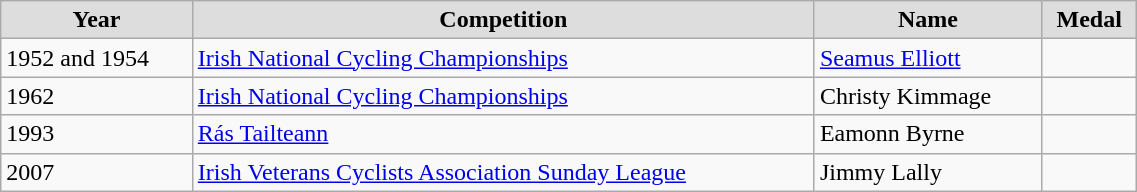<table class="wikitable" style="width: 60%; text-align:left;">
<tr>
<td style="background:#DDDDDD; font-weight:bold; text-align:center;">Year</td>
<td style="background:#DDDDDD; font-weight:bold; text-align:center;">Competition</td>
<td style="background:#DDDDDD; font-weight:bold; text-align:center;">Name</td>
<td style="background:#DDDDDD; font-weight:bold; text-align:center;">Medal</td>
</tr>
<tr>
<td>1952 and 1954</td>
<td><a href='#'>Irish National Cycling Championships</a></td>
<td><a href='#'>Seamus Elliott</a></td>
<td></td>
</tr>
<tr>
<td>1962</td>
<td><a href='#'>Irish National Cycling Championships</a></td>
<td>Christy Kimmage</td>
<td></td>
</tr>
<tr>
<td>1993</td>
<td><a href='#'>Rás Tailteann</a></td>
<td>Eamonn Byrne</td>
<td></td>
</tr>
<tr>
<td>2007</td>
<td><a href='#'>Irish Veterans Cyclists Association Sunday League</a></td>
<td>Jimmy Lally</td>
<td></td>
</tr>
</table>
